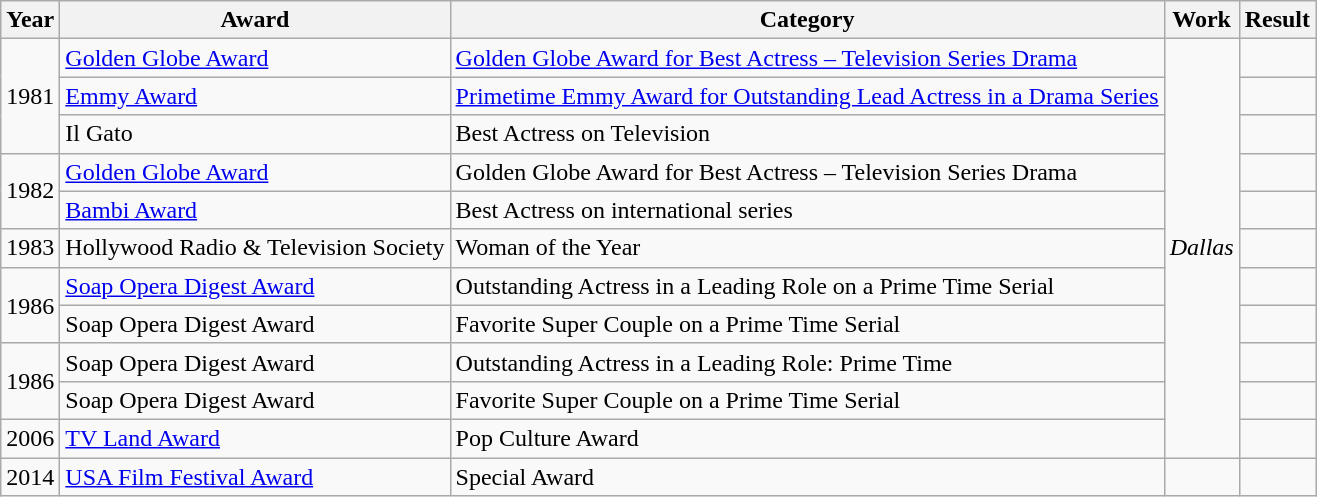<table class="wikitable">
<tr>
<th>Year</th>
<th>Award</th>
<th>Category</th>
<th>Work</th>
<th>Result</th>
</tr>
<tr>
<td rowspan=3>1981</td>
<td><a href='#'>Golden Globe Award</a></td>
<td><a href='#'>Golden Globe Award for Best Actress – Television Series Drama</a></td>
<td rowspan=11><em>Dallas</em></td>
<td></td>
</tr>
<tr>
<td><a href='#'>Emmy Award</a></td>
<td><a href='#'>Primetime Emmy Award for Outstanding Lead Actress in a Drama Series</a></td>
<td></td>
</tr>
<tr>
<td>Il Gato</td>
<td>Best Actress on Television</td>
<td></td>
</tr>
<tr>
<td rowspan=2>1982</td>
<td><a href='#'>Golden Globe Award</a></td>
<td>Golden Globe Award for Best Actress – Television Series Drama</td>
<td></td>
</tr>
<tr>
<td><a href='#'>Bambi Award</a></td>
<td>Best Actress on international series</td>
<td></td>
</tr>
<tr>
<td>1983</td>
<td>Hollywood Radio & Television Society</td>
<td>Woman of the Year</td>
<td></td>
</tr>
<tr>
<td rowspan=2>1986</td>
<td><a href='#'>Soap Opera Digest Award</a></td>
<td>Outstanding Actress in a Leading Role on a Prime Time Serial</td>
<td></td>
</tr>
<tr>
<td>Soap Opera Digest Award</td>
<td>Favorite Super Couple on a Prime Time Serial</td>
<td></td>
</tr>
<tr>
<td rowspan=2>1986</td>
<td>Soap Opera Digest Award</td>
<td>Outstanding Actress in a Leading Role: Prime Time</td>
<td></td>
</tr>
<tr>
<td>Soap Opera Digest Award</td>
<td>Favorite Super Couple on a Prime Time Serial</td>
<td></td>
</tr>
<tr>
<td>2006</td>
<td><a href='#'>TV Land Award</a></td>
<td>Pop Culture Award</td>
<td></td>
</tr>
<tr>
<td>2014</td>
<td><a href='#'>USA Film Festival Award</a></td>
<td>Special Award</td>
<td></td>
<td></td>
</tr>
</table>
